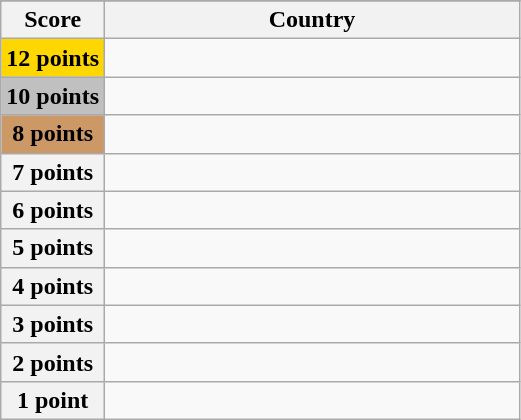<table class="wikitable">
<tr>
</tr>
<tr>
<th scope="col" width="20%">Score</th>
<th scope="col">Country</th>
</tr>
<tr>
<th scope="row" style="background:gold">12 points</th>
<td></td>
</tr>
<tr>
<th scope="row" style="background:silver">10 points</th>
<td></td>
</tr>
<tr>
<th scope="row" style="background:#CC9966">8 points</th>
<td></td>
</tr>
<tr>
<th scope="row">7 points</th>
<td></td>
</tr>
<tr>
<th scope="row">6 points</th>
<td></td>
</tr>
<tr>
<th scope="row">5 points</th>
<td></td>
</tr>
<tr>
<th scope="row">4 points</th>
<td></td>
</tr>
<tr>
<th scope="row">3 points</th>
<td></td>
</tr>
<tr>
<th scope="row">2 points</th>
<td></td>
</tr>
<tr>
<th scope="row">1 point</th>
<td></td>
</tr>
</table>
